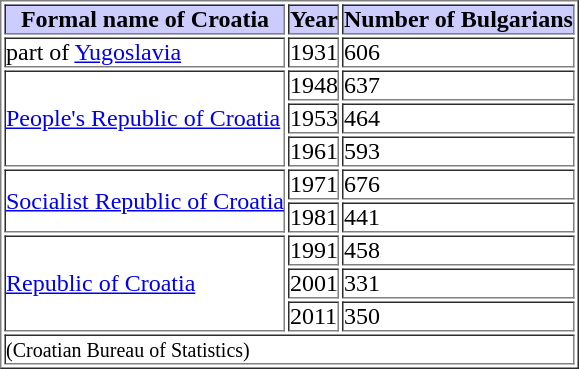<table class="toccolours sortable" border="1" cellpadding="0" cellpadding="5">
<tr bgcolor=#ccccff>
<th>Formal name of Croatia</th>
<th>Year</th>
<th>Number of Bulgarians</th>
</tr>
<tr>
<td>part of <a href='#'>Yugoslavia</a></td>
<td>1931</td>
<td>606</td>
</tr>
<tr>
<td rowspan="3"><a href='#'>People's Republic of Croatia</a></td>
<td>1948</td>
<td>637</td>
</tr>
<tr>
<td>1953</td>
<td>464</td>
</tr>
<tr>
<td>1961</td>
<td>593</td>
</tr>
<tr>
<td rowspan="2"><a href='#'>Socialist Republic of Croatia</a></td>
<td>1971</td>
<td>676</td>
</tr>
<tr>
<td>1981</td>
<td>441</td>
</tr>
<tr>
<td rowspan="3"><a href='#'>Republic of Croatia</a></td>
<td>1991</td>
<td>458</td>
</tr>
<tr>
<td>2001</td>
<td>331</td>
</tr>
<tr>
<td>2011</td>
<td>350</td>
</tr>
<tr>
<td colspan=3><small>(Croatian Bureau of Statistics) </small></td>
</tr>
</table>
